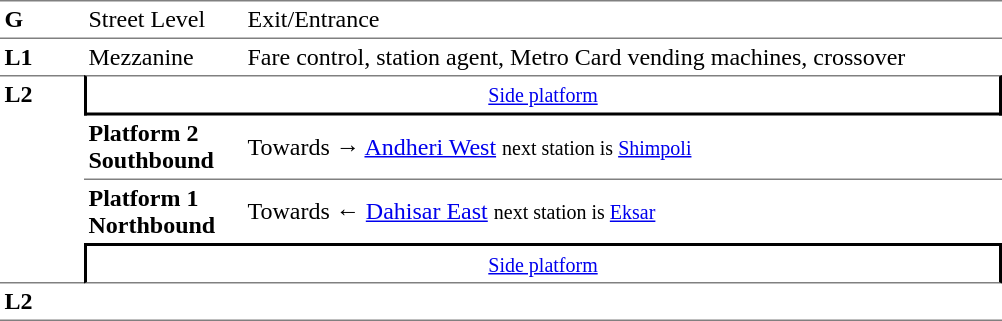<table cellspacing="0" cellpadding="3" border="0">
<tr>
<td style="border-bottom:solid 1px gray;border-top:solid 1px gray;" width="50" valign="top"><strong>G</strong></td>
<td style="border-top:solid 1px gray;border-bottom:solid 1px gray;" width="100" valign="top">Street Level</td>
<td style="border-top:solid 1px gray;border-bottom:solid 1px gray;" width="500" valign="top">Exit/Entrance</td>
</tr>
<tr>
<td valign="top"><strong>L1</strong></td>
<td valign="top">Mezzanine</td>
<td valign="top">Fare control, station agent, Metro Card vending machines, crossover</td>
</tr>
<tr>
<td rowspan="4" style="border-top:solid 1px gray;border-bottom:solid 1px gray;" width="50" valign="top"><strong>L2</strong></td>
<td colspan="2" style="border-top:solid 1px gray;border-right:solid 2px black;border-left:solid 2px black;border-bottom:solid 2px black;text-align:center;"><small><a href='#'>Side platform</a></small></td>
</tr>
<tr>
<td style="border-bottom:solid 1px gray;" width="100"><span><strong>Platform 2</strong><br><strong>Southbound</strong></span></td>
<td style="border-bottom:solid 1px gray;" width="500">Towards → <a href='#'>Andheri West</a> <small>next station is <a href='#'>Shimpoli</a></small></td>
</tr>
<tr>
<td><span><strong>Platform 1</strong><br><strong>Northbound</strong></span></td>
<td>Towards ← <a href='#'>Dahisar East</a> <small>next station is <a href='#'>Eksar</a></small></td>
</tr>
<tr>
<td colspan="2" style="border-top:solid 2px black;border-right:solid 2px black;border-left:solid 2px black;border-bottom:solid 1px gray;" align="center"><small><a href='#'>Side platform</a></small></td>
</tr>
<tr>
<td rowspan="2" style="border-bottom:solid 1px gray;" width="50" valign="top"><strong>L2</strong></td>
<td style="border-bottom:solid 1px gray;" width="100"></td>
<td style="border-bottom:solid 1px gray;" width="500"></td>
</tr>
<tr>
</tr>
</table>
